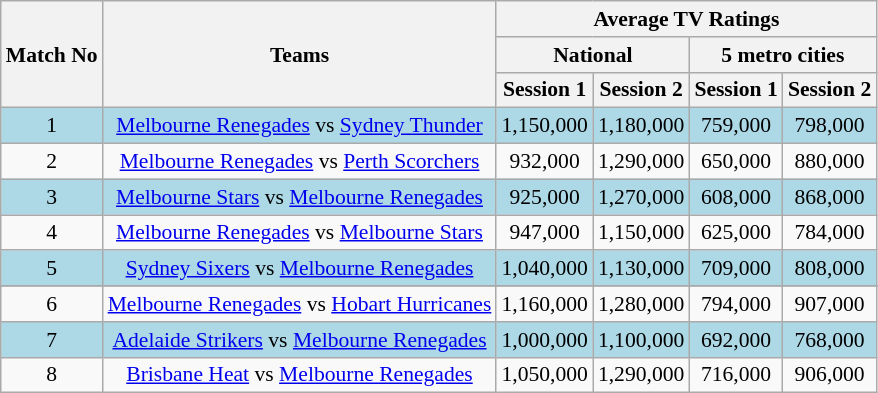<table class="wikitable sortable" style="text-align: center; font-size:90%;">
<tr>
<th rowspan=3>Match No</th>
<th rowspan=3>Teams</th>
<th colspan=4>Average TV Ratings</th>
</tr>
<tr>
<th colspan=2>National</th>
<th colspan=2>5 metro cities</th>
</tr>
<tr>
<th style="width: auto;">Session 1</th>
<th style="width: auto;">Session 2</th>
<th style="width: auto;">Session 1</th>
<th style="width: auto;">Session 2</th>
</tr>
<tr style="background:lightblue;">
<td>1</td>
<td><a href='#'>Melbourne Renegades</a> vs <a href='#'>Sydney Thunder</a></td>
<td>1,150,000</td>
<td>1,180,000</td>
<td>759,000</td>
<td>798,000</td>
</tr>
<tr>
<td>2</td>
<td><a href='#'>Melbourne Renegades</a> vs <a href='#'>Perth Scorchers</a></td>
<td>932,000</td>
<td>1,290,000</td>
<td>650,000</td>
<td>880,000</td>
</tr>
<tr style="background:lightblue;">
<td>3</td>
<td><a href='#'>Melbourne Stars</a> vs <a href='#'>Melbourne Renegades</a></td>
<td>925,000</td>
<td>1,270,000</td>
<td>608,000</td>
<td>868,000</td>
</tr>
<tr>
<td>4</td>
<td><a href='#'>Melbourne Renegades</a> vs <a href='#'>Melbourne Stars</a></td>
<td>947,000</td>
<td>1,150,000</td>
<td>625,000</td>
<td>784,000</td>
</tr>
<tr style="background:lightblue;">
<td>5</td>
<td><a href='#'>Sydney Sixers</a> vs <a href='#'>Melbourne Renegades</a></td>
<td>1,040,000</td>
<td>1,130,000</td>
<td>709,000</td>
<td>808,000</td>
</tr>
<tr>
</tr>
<tr>
<td>6</td>
<td><a href='#'>Melbourne Renegades</a> vs <a href='#'>Hobart Hurricanes</a></td>
<td>1,160,000</td>
<td>1,280,000</td>
<td>794,000</td>
<td>907,000</td>
</tr>
<tr style="background:lightblue;">
<td>7</td>
<td><a href='#'>Adelaide Strikers</a> vs <a href='#'>Melbourne Renegades</a></td>
<td>1,000,000</td>
<td>1,100,000</td>
<td>692,000</td>
<td>768,000</td>
</tr>
<tr>
<td>8</td>
<td><a href='#'>Brisbane Heat</a> vs <a href='#'>Melbourne Renegades</a></td>
<td>1,050,000</td>
<td>1,290,000</td>
<td>716,000</td>
<td>906,000</td>
</tr>
</table>
